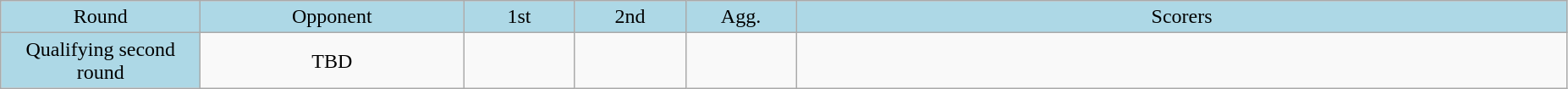<table class="wikitable" style="text-align:center">
<tr bgcolor=lightblue>
<td width=150px>Round</td>
<td width=200px>Opponent</td>
<td width=80px>1st</td>
<td width=80px>2nd</td>
<td width=80px>Agg.</td>
<td width=600px>Scorers</td>
</tr>
<tr>
<td bgcolor=lightblue>Qualifying second round</td>
<td>TBD</td>
<td></td>
<td></td>
<td></td>
<td></td>
</tr>
</table>
